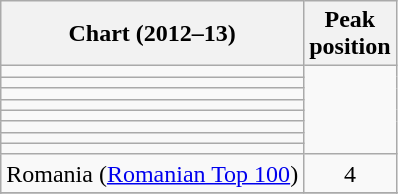<table class="wikitable sortable">
<tr>
<th>Chart (2012–13)</th>
<th>Peak<br>position</th>
</tr>
<tr>
<td></td>
</tr>
<tr>
<td></td>
</tr>
<tr>
<td></td>
</tr>
<tr>
<td></td>
</tr>
<tr>
<td></td>
</tr>
<tr>
<td></td>
</tr>
<tr>
<td></td>
</tr>
<tr>
<td></td>
</tr>
<tr>
<td>Romania (<a href='#'>Romanian Top 100</a>)</td>
<td style="text-align:center;">4</td>
</tr>
<tr>
</tr>
<tr>
</tr>
<tr>
</tr>
</table>
